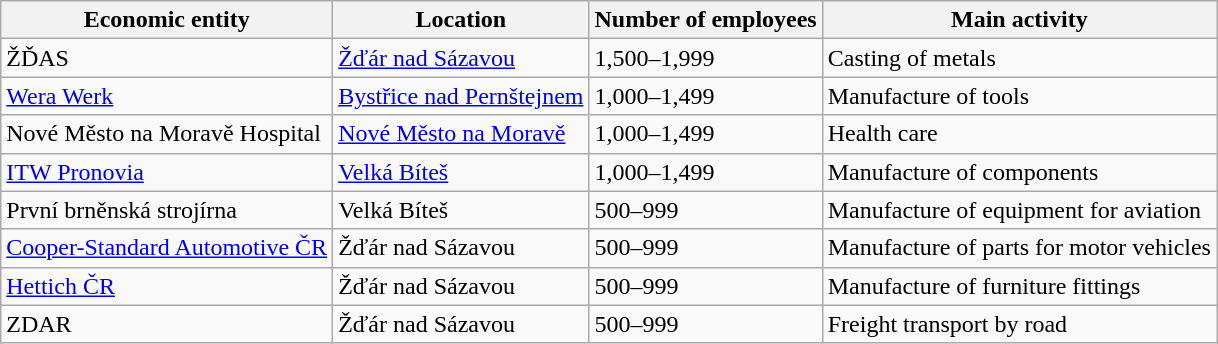<table class="wikitable sortable">
<tr>
<th>Economic entity</th>
<th>Location</th>
<th>Number of employees</th>
<th>Main activity</th>
</tr>
<tr>
<td>ŽĎAS</td>
<td><a href='#'>Žďár nad Sázavou</a></td>
<td>1,500–1,999</td>
<td>Casting of metals</td>
</tr>
<tr>
<td><a href='#'>Wera Werk</a></td>
<td><a href='#'>Bystřice nad Pernštejnem</a></td>
<td>1,000–1,499</td>
<td>Manufacture of tools</td>
</tr>
<tr>
<td>Nové Město na Moravě Hospital</td>
<td><a href='#'>Nové Město na Moravě</a></td>
<td>1,000–1,499</td>
<td>Health care</td>
</tr>
<tr>
<td><a href='#'>ITW Pronovia</a></td>
<td><a href='#'>Velká Bíteš</a></td>
<td>1,000–1,499</td>
<td>Manufacture of components</td>
</tr>
<tr>
<td>První brněnská strojírna</td>
<td>Velká Bíteš</td>
<td>500–999</td>
<td>Manufacture of equipment for aviation</td>
</tr>
<tr>
<td><a href='#'>Cooper-Standard Automotive ČR</a></td>
<td>Žďár nad Sázavou</td>
<td>500–999</td>
<td>Manufacture of parts for motor vehicles</td>
</tr>
<tr>
<td><a href='#'>Hettich ČR</a></td>
<td>Žďár nad Sázavou</td>
<td>500–999</td>
<td>Manufacture of furniture fittings</td>
</tr>
<tr>
<td>ZDAR</td>
<td>Žďár nad Sázavou</td>
<td>500–999</td>
<td>Freight transport by road</td>
</tr>
</table>
